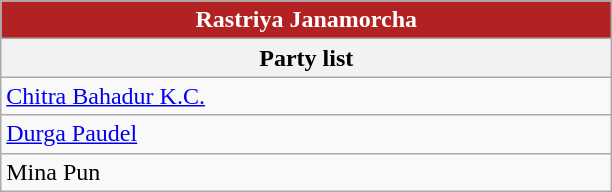<table class="wikitable mw-collapsible mw-collapsed" role="presentation">
<tr>
<th style="width: 300pt; background:firebrick; color: white;">Rastriya Janamorcha</th>
</tr>
<tr>
<th>Party list</th>
</tr>
<tr>
<td><a href='#'>Chitra Bahadur K.C.</a></td>
</tr>
<tr>
<td><a href='#'>Durga Paudel</a></td>
</tr>
<tr>
<td>Mina Pun</td>
</tr>
</table>
